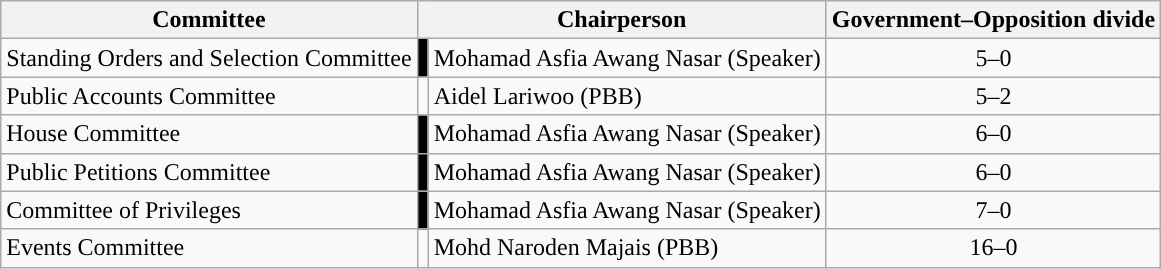<table class="wikitable">
<tr>
<th>Committee</th>
<th colspan="2">Chairperson</th>
<th>Government–Opposition divide</th>
</tr>
<tr>
<td>Standing Orders and Selection Committee</td>
<td style="background:black;"></td>
<td>Mohamad Asfia Awang Nasar (Speaker)</td>
<td style="text-align:center;">5–0</td>
</tr>
<tr>
<td>Public Accounts Committee</td>
<td style="background:"></td>
<td>Aidel Lariwoo (PBB)</td>
<td style="text-align:center;">5–2</td>
</tr>
<tr>
<td>House Committee</td>
<td style="background:black;"></td>
<td>Mohamad Asfia Awang Nasar (Speaker)</td>
<td style="text-align:center;">6–0</td>
</tr>
<tr>
<td>Public Petitions Committee</td>
<td style="background:black;"></td>
<td>Mohamad Asfia Awang Nasar (Speaker)</td>
<td style="text-align:center;">6–0</td>
</tr>
<tr>
<td>Committee of Privileges</td>
<td style="background:black;"></td>
<td>Mohamad Asfia Awang Nasar (Speaker)</td>
<td style="text-align:center;">7–0</td>
</tr>
<tr>
<td>Events Committee</td>
<td style="background:"></td>
<td>Mohd Naroden Majais (PBB)</td>
<td style="text-align:center;">16–0</td>
</tr>
</table>
